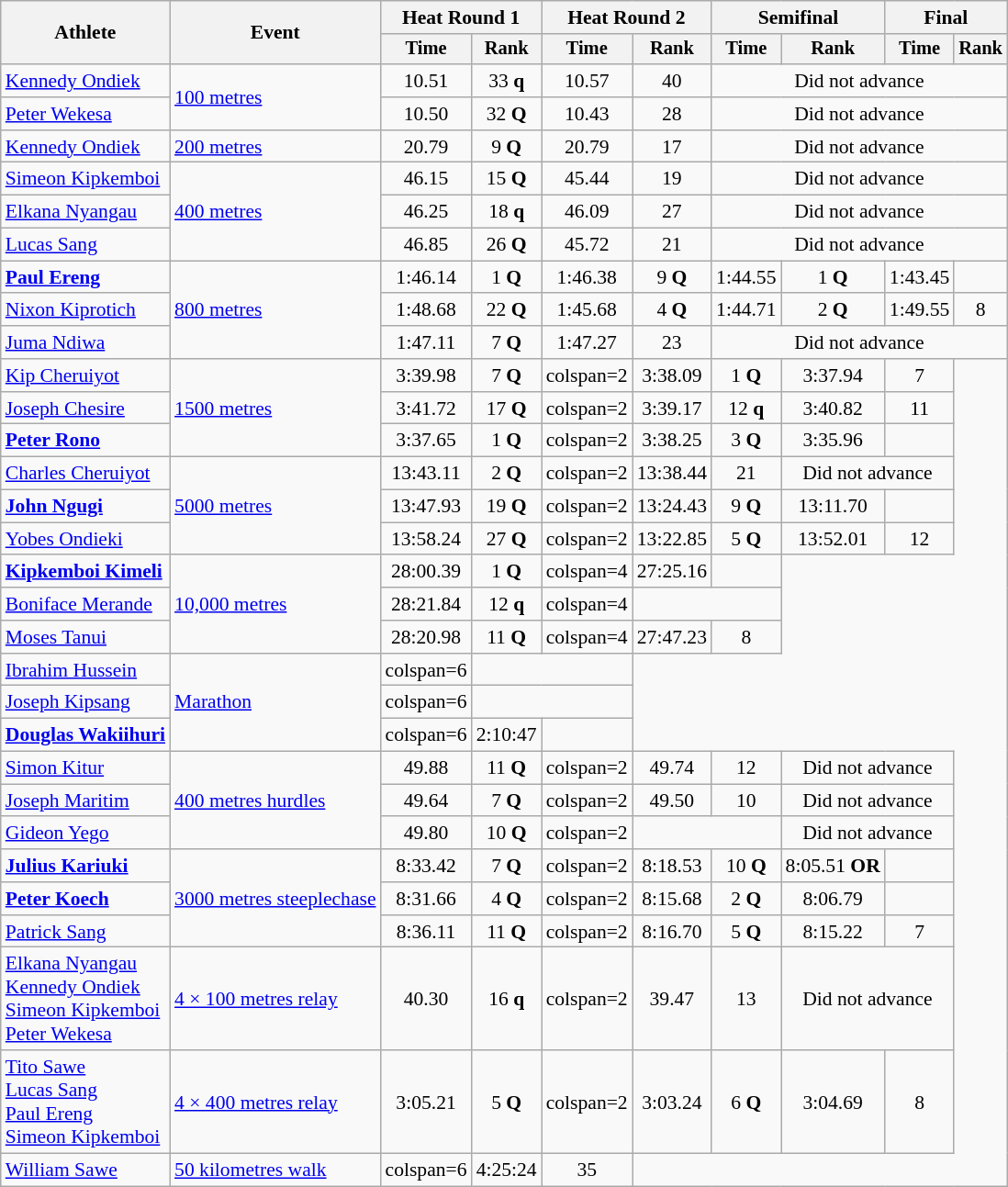<table class=wikitable style="font-size:90%; text-align:center">
<tr>
<th rowspan=2>Athlete</th>
<th rowspan=2>Event</th>
<th colspan=2>Heat Round 1</th>
<th colspan=2>Heat Round 2</th>
<th colspan=2>Semifinal</th>
<th colspan=2>Final</th>
</tr>
<tr style=font-size:95%>
<th>Time</th>
<th>Rank</th>
<th>Time</th>
<th>Rank</th>
<th>Time</th>
<th>Rank</th>
<th>Time</th>
<th>Rank</th>
</tr>
<tr align=center>
<td align=left><a href='#'>Kennedy Ondiek</a></td>
<td align=left rowspan=2><a href='#'>100 metres</a></td>
<td>10.51</td>
<td>33 <strong>q</strong></td>
<td>10.57</td>
<td>40</td>
<td colspan=4>Did not advance</td>
</tr>
<tr align=center>
<td align=left><a href='#'>Peter Wekesa</a></td>
<td>10.50</td>
<td>32 <strong>Q</strong></td>
<td>10.43</td>
<td>28</td>
<td colspan=4>Did not advance</td>
</tr>
<tr align=center>
<td align=left><a href='#'>Kennedy Ondiek</a></td>
<td align=left><a href='#'>200 metres</a></td>
<td>20.79</td>
<td>9 <strong>Q</strong></td>
<td>20.79</td>
<td>17</td>
<td colspan=4>Did not advance</td>
</tr>
<tr align=center>
<td align=left><a href='#'>Simeon Kipkemboi</a></td>
<td align=left rowspan=3><a href='#'>400 metres</a></td>
<td>46.15</td>
<td>15 <strong>Q</strong></td>
<td>45.44</td>
<td>19</td>
<td colspan=4>Did not advance</td>
</tr>
<tr align=center>
<td align=left><a href='#'>Elkana Nyangau</a></td>
<td>46.25</td>
<td>18 <strong>q</strong></td>
<td>46.09</td>
<td>27</td>
<td colspan=4>Did not advance</td>
</tr>
<tr align=center>
<td align=left><a href='#'>Lucas Sang</a></td>
<td>46.85</td>
<td>26 <strong>Q</strong></td>
<td>45.72</td>
<td>21</td>
<td colspan=4>Did not advance</td>
</tr>
<tr align=center>
<td align=left><strong><a href='#'>Paul Ereng</a></strong></td>
<td align=left rowspan=3><a href='#'>800 metres</a></td>
<td>1:46.14</td>
<td>1 <strong>Q</strong></td>
<td>1:46.38</td>
<td>9 <strong>Q</strong></td>
<td>1:44.55</td>
<td>1 <strong>Q</strong></td>
<td>1:43.45</td>
<td></td>
</tr>
<tr align=center>
<td align=left><a href='#'>Nixon Kiprotich</a></td>
<td>1:48.68</td>
<td>22 <strong>Q</strong></td>
<td>1:45.68</td>
<td>4 <strong>Q</strong></td>
<td>1:44.71</td>
<td>2 <strong>Q</strong></td>
<td>1:49.55</td>
<td>8</td>
</tr>
<tr align=center>
<td align=left><a href='#'>Juma Ndiwa</a></td>
<td>1:47.11</td>
<td>7 <strong>Q</strong></td>
<td>1:47.27</td>
<td>23</td>
<td colspan=4>Did not advance</td>
</tr>
<tr align=center>
<td align=left><a href='#'>Kip Cheruiyot</a></td>
<td align=left rowspan=3><a href='#'>1500 metres</a></td>
<td>3:39.98</td>
<td>7 <strong>Q</strong></td>
<td>colspan=2</td>
<td>3:38.09</td>
<td>1 <strong>Q</strong></td>
<td>3:37.94</td>
<td>7</td>
</tr>
<tr align=center>
<td align=left><a href='#'>Joseph Chesire</a></td>
<td>3:41.72</td>
<td>17 <strong>Q</strong></td>
<td>colspan=2</td>
<td>3:39.17</td>
<td>12 <strong>q</strong></td>
<td>3:40.82</td>
<td>11</td>
</tr>
<tr align=center>
<td align=left><strong><a href='#'>Peter Rono</a></strong></td>
<td>3:37.65</td>
<td>1 <strong>Q</strong></td>
<td>colspan=2</td>
<td>3:38.25</td>
<td>3 <strong>Q</strong></td>
<td>3:35.96</td>
<td></td>
</tr>
<tr align=center>
<td align=left><a href='#'>Charles Cheruiyot</a></td>
<td align=left rowspan=3><a href='#'>5000 metres</a></td>
<td>13:43.11</td>
<td>2 <strong>Q</strong></td>
<td>colspan=2</td>
<td>13:38.44</td>
<td>21</td>
<td colspan=2>Did not advance</td>
</tr>
<tr align=center>
<td align=left><strong><a href='#'>John Ngugi</a></strong></td>
<td>13:47.93</td>
<td>19 <strong>Q</strong></td>
<td>colspan=2</td>
<td>13:24.43</td>
<td>9 <strong>Q</strong></td>
<td>13:11.70</td>
<td></td>
</tr>
<tr align=center>
<td align=left><a href='#'>Yobes Ondieki</a></td>
<td>13:58.24</td>
<td>27 <strong>Q</strong></td>
<td>colspan=2</td>
<td>13:22.85</td>
<td>5 <strong>Q</strong></td>
<td>13:52.01</td>
<td>12</td>
</tr>
<tr align=center>
<td align=left><strong><a href='#'>Kipkemboi Kimeli</a></strong></td>
<td align=left rowspan=3><a href='#'>10,000 metres</a></td>
<td>28:00.39</td>
<td>1 <strong>Q</strong></td>
<td>colspan=4</td>
<td>27:25.16</td>
<td></td>
</tr>
<tr align=center>
<td align=left><a href='#'>Boniface Merande</a></td>
<td>28:21.84</td>
<td>12 <strong>q</strong></td>
<td>colspan=4</td>
<td colspan=2></td>
</tr>
<tr align=center>
<td align=left><a href='#'>Moses Tanui</a></td>
<td>28:20.98</td>
<td>11 <strong>Q</strong></td>
<td>colspan=4</td>
<td>27:47.23</td>
<td>8</td>
</tr>
<tr align=center>
<td align=left><a href='#'>Ibrahim Hussein</a></td>
<td align=left rowspan=3><a href='#'>Marathon</a></td>
<td>colspan=6</td>
<td colspan=2></td>
</tr>
<tr align=center>
<td align=left><a href='#'>Joseph Kipsang</a></td>
<td>colspan=6</td>
<td colspan=2></td>
</tr>
<tr align=center>
<td align=left><strong><a href='#'>Douglas Wakiihuri</a></strong></td>
<td>colspan=6</td>
<td>2:10:47</td>
<td></td>
</tr>
<tr align=center>
<td align=left><a href='#'>Simon Kitur</a></td>
<td align=left rowspan=3><a href='#'>400 metres hurdles</a></td>
<td>49.88</td>
<td>11 <strong>Q</strong></td>
<td>colspan=2</td>
<td>49.74</td>
<td>12</td>
<td colspan=2>Did not advance</td>
</tr>
<tr align=center>
<td align=left><a href='#'>Joseph Maritim</a></td>
<td>49.64</td>
<td>7 <strong>Q</strong></td>
<td>colspan=2</td>
<td>49.50</td>
<td>10</td>
<td colspan=2>Did not advance</td>
</tr>
<tr align=center>
<td align=left><a href='#'>Gideon Yego</a></td>
<td>49.80</td>
<td>10 <strong>Q</strong></td>
<td>colspan=2</td>
<td colspan=2></td>
<td colspan=2>Did not advance</td>
</tr>
<tr align=center>
<td align=left><strong><a href='#'>Julius Kariuki</a></strong></td>
<td align=left rowspan=3><a href='#'>3000 metres steeplechase</a></td>
<td>8:33.42</td>
<td>7 <strong>Q</strong></td>
<td>colspan=2</td>
<td>8:18.53</td>
<td>10 <strong>Q</strong></td>
<td>8:05.51 <strong>OR</strong></td>
<td></td>
</tr>
<tr align=center>
<td align=left><strong><a href='#'>Peter Koech</a></strong></td>
<td>8:31.66</td>
<td>4 <strong>Q</strong></td>
<td>colspan=2</td>
<td>8:15.68</td>
<td>2 <strong>Q</strong></td>
<td>8:06.79</td>
<td></td>
</tr>
<tr align=center>
<td align=left><a href='#'>Patrick Sang</a></td>
<td>8:36.11</td>
<td>11 <strong>Q</strong></td>
<td>colspan=2</td>
<td>8:16.70</td>
<td>5 <strong>Q</strong></td>
<td>8:15.22</td>
<td>7</td>
</tr>
<tr align=center>
<td align=left><a href='#'>Elkana Nyangau</a><br><a href='#'>Kennedy Ondiek</a><br><a href='#'>Simeon Kipkemboi</a><br><a href='#'>Peter Wekesa</a></td>
<td align=left><a href='#'>4 × 100 metres relay</a></td>
<td>40.30</td>
<td>16 <strong>q</strong></td>
<td>colspan=2</td>
<td>39.47</td>
<td>13</td>
<td colspan=2>Did not advance</td>
</tr>
<tr align=center>
<td align=left><a href='#'>Tito Sawe</a><br><a href='#'>Lucas Sang</a><br><a href='#'>Paul Ereng</a><br><a href='#'>Simeon Kipkemboi</a></td>
<td align=left><a href='#'>4 × 400 metres relay</a></td>
<td>3:05.21</td>
<td>5 <strong>Q</strong></td>
<td>colspan=2</td>
<td>3:03.24</td>
<td>6 <strong>Q</strong></td>
<td>3:04.69</td>
<td>8</td>
</tr>
<tr align=center>
<td align=left><a href='#'>William Sawe</a></td>
<td align=left><a href='#'>50 kilometres walk</a></td>
<td>colspan=6</td>
<td>4:25:24</td>
<td>35</td>
</tr>
</table>
